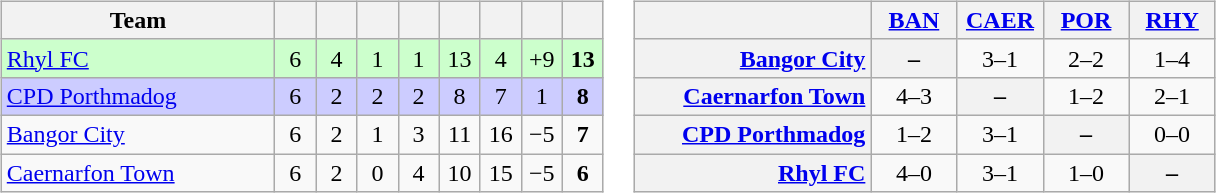<table>
<tr>
<td><br><table class="wikitable" style="text-align: center;">
<tr>
<th width=175>Team</th>
<th width=20></th>
<th width=20></th>
<th width=20></th>
<th width=20></th>
<th width=20></th>
<th width=20></th>
<th width=20></th>
<th width=20></th>
</tr>
<tr bgcolor="#ccffcc">
<td align=left><a href='#'>Rhyl FC</a></td>
<td>6</td>
<td>4</td>
<td>1</td>
<td>1</td>
<td>13</td>
<td>4</td>
<td>+9</td>
<td><strong>13</strong></td>
</tr>
<tr bgcolor="#ccccff">
<td align=left><a href='#'>CPD Porthmadog</a></td>
<td>6</td>
<td>2</td>
<td>2</td>
<td>2</td>
<td>8</td>
<td>7</td>
<td>1</td>
<td><strong>8</strong></td>
</tr>
<tr>
<td align=left><a href='#'>Bangor City</a></td>
<td>6</td>
<td>2</td>
<td>1</td>
<td>3</td>
<td>11</td>
<td>16</td>
<td>−5</td>
<td><strong>7</strong></td>
</tr>
<tr>
<td align=left><a href='#'>Caernarfon Town</a></td>
<td>6</td>
<td>2</td>
<td>0</td>
<td>4</td>
<td>10</td>
<td>15</td>
<td>−5</td>
<td><strong>6</strong></td>
</tr>
</table>
</td>
<td><br><table class="wikitable" style="text-align:center">
<tr>
<th width="150"> </th>
<th width="50"><a href='#'>BAN</a></th>
<th width="50"><a href='#'>CAER</a></th>
<th width="50"><a href='#'>POR</a></th>
<th width="50"><a href='#'>RHY</a></th>
</tr>
<tr>
<th style="text-align:right;"><a href='#'>Bangor City</a></th>
<th>–</th>
<td title="Bangor City v Caernarfon Town">3–1</td>
<td title="Bangor City v CPD Porthmadog">2–2</td>
<td title="Bangor City v Rhyl FC">1–4</td>
</tr>
<tr>
<th style="text-align:right;"><a href='#'>Caernarfon Town</a></th>
<td title="Caernarfon Town v Bangor City">4–3</td>
<th>–</th>
<td title="Caernarfon Town v CPD Porthmadog">1–2</td>
<td title="Caernarfon Town v Rhyl FC">2–1</td>
</tr>
<tr>
<th style="text-align:right;"><a href='#'>CPD Porthmadog</a></th>
<td title="CPD Porthmadog v Bangor City">1–2</td>
<td title="CPD Porthmadog v Caernarfon Town">3–1</td>
<th>–</th>
<td title="CPD Porthmadog v Rhyl FC">0–0</td>
</tr>
<tr>
<th style="text-align:right;"><a href='#'>Rhyl FC</a></th>
<td title="Rhyl FC v Bangor City">4–0</td>
<td title="Rhyl FC v Caernarfon Town">3–1</td>
<td title="Rhyl FC v CPD Porthmadog">1–0</td>
<th>–</th>
</tr>
</table>
</td>
</tr>
</table>
